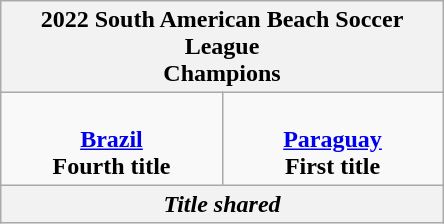<table class="wikitable" style="margin: 0 auto;">
<tr>
<th colspan="2">2022 South American Beach Soccer League<br>Champions</th>
</tr>
<tr>
<td align=center width=140><br><strong><a href='#'>Brazil</a></strong><br><strong>Fourth title</strong> <br></td>
<td align=center width=140><br><strong><a href='#'>Paraguay</a></strong><br><strong>First title</strong> <br></td>
</tr>
<tr>
<th colspan="2"><em>Title shared</em></th>
</tr>
</table>
